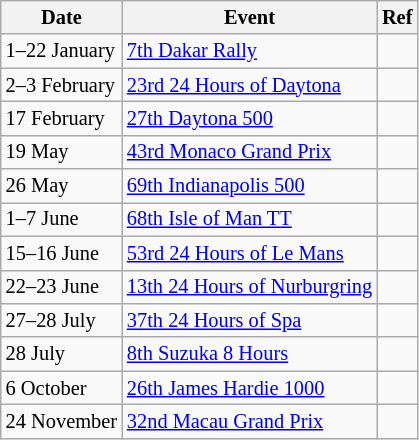<table class="wikitable" style="font-size: 85%">
<tr>
<th>Date</th>
<th>Event</th>
<th>Ref</th>
</tr>
<tr>
<td>1–22 January</td>
<td><a href='#'>7th Dakar Rally</a></td>
<td></td>
</tr>
<tr>
<td>2–3 February</td>
<td><a href='#'>23rd 24 Hours of Daytona</a></td>
<td></td>
</tr>
<tr>
<td>17 February</td>
<td><a href='#'>27th Daytona 500</a></td>
<td></td>
</tr>
<tr>
<td>19 May</td>
<td><a href='#'>43rd Monaco Grand Prix</a></td>
<td></td>
</tr>
<tr>
<td>26 May</td>
<td><a href='#'>69th Indianapolis 500</a></td>
<td></td>
</tr>
<tr>
<td>1–7 June</td>
<td><a href='#'>68th Isle of Man TT</a></td>
<td></td>
</tr>
<tr>
<td>15–16 June</td>
<td><a href='#'>53rd 24 Hours of Le Mans</a></td>
<td></td>
</tr>
<tr>
<td>22–23 June</td>
<td><a href='#'>13th 24 Hours of Nurburgring</a></td>
<td></td>
</tr>
<tr>
<td>27–28 July</td>
<td><a href='#'>37th 24 Hours of Spa</a></td>
<td></td>
</tr>
<tr>
<td>28 July</td>
<td><a href='#'>8th Suzuka 8 Hours</a></td>
<td></td>
</tr>
<tr>
<td>6 October</td>
<td><a href='#'>26th James Hardie 1000</a></td>
<td></td>
</tr>
<tr>
<td>24 November</td>
<td><a href='#'>32nd Macau Grand Prix</a></td>
<td></td>
</tr>
</table>
